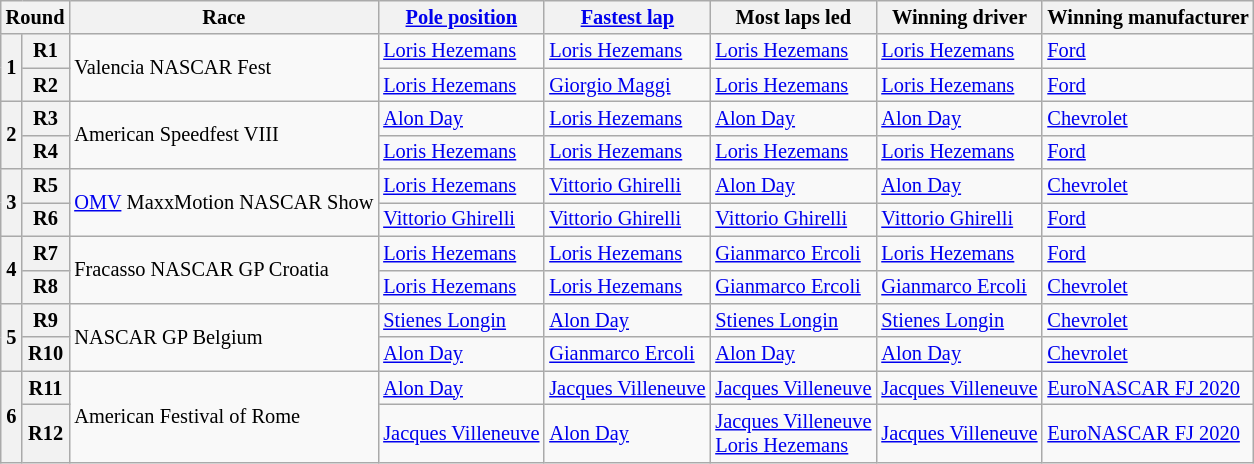<table class="wikitable" style="font-size:85%;">
<tr>
<th colspan=2>Round</th>
<th>Race</th>
<th><a href='#'>Pole position</a></th>
<th><a href='#'>Fastest lap</a></th>
<th>Most laps led</th>
<th>Winning driver</th>
<th>Winning manufacturer</th>
</tr>
<tr>
<th rowspan=2>1</th>
<th>R1</th>
<td rowspan=2>Valencia NASCAR Fest</td>
<td> <a href='#'>Loris Hezemans</a></td>
<td> <a href='#'>Loris Hezemans</a></td>
<td> <a href='#'>Loris Hezemans</a></td>
<td> <a href='#'>Loris Hezemans</a></td>
<td><a href='#'>Ford</a></td>
</tr>
<tr>
<th>R2</th>
<td> <a href='#'>Loris Hezemans</a></td>
<td> <a href='#'>Giorgio Maggi</a></td>
<td> <a href='#'>Loris Hezemans</a></td>
<td> <a href='#'>Loris Hezemans</a></td>
<td><a href='#'>Ford</a></td>
</tr>
<tr>
<th rowspan=2>2</th>
<th>R3</th>
<td rowspan=2>American Speedfest VIII</td>
<td> <a href='#'>Alon Day</a></td>
<td> <a href='#'>Loris Hezemans</a></td>
<td> <a href='#'>Alon Day</a></td>
<td> <a href='#'>Alon Day</a></td>
<td><a href='#'>Chevrolet</a></td>
</tr>
<tr>
<th>R4</th>
<td> <a href='#'>Loris Hezemans</a></td>
<td> <a href='#'>Loris Hezemans</a></td>
<td> <a href='#'>Loris Hezemans</a></td>
<td> <a href='#'>Loris Hezemans</a></td>
<td><a href='#'>Ford</a></td>
</tr>
<tr>
<th rowspan=2>3</th>
<th>R5</th>
<td rowspan=2><a href='#'>OMV</a> MaxxMotion NASCAR Show</td>
<td> <a href='#'>Loris Hezemans</a></td>
<td> <a href='#'>Vittorio Ghirelli</a></td>
<td> <a href='#'>Alon Day</a></td>
<td> <a href='#'>Alon Day</a></td>
<td><a href='#'>Chevrolet</a></td>
</tr>
<tr>
<th>R6</th>
<td> <a href='#'>Vittorio Ghirelli</a></td>
<td> <a href='#'>Vittorio Ghirelli</a></td>
<td> <a href='#'>Vittorio Ghirelli</a></td>
<td> <a href='#'>Vittorio Ghirelli</a></td>
<td><a href='#'>Ford</a></td>
</tr>
<tr>
<th rowspan=2>4</th>
<th>R7</th>
<td rowspan=2>Fracasso NASCAR GP Croatia</td>
<td> <a href='#'>Loris Hezemans</a></td>
<td> <a href='#'>Loris Hezemans</a></td>
<td> <a href='#'>Gianmarco Ercoli</a></td>
<td> <a href='#'>Loris Hezemans</a></td>
<td><a href='#'>Ford</a></td>
</tr>
<tr>
<th>R8</th>
<td> <a href='#'>Loris Hezemans</a></td>
<td> <a href='#'>Loris Hezemans</a></td>
<td> <a href='#'>Gianmarco Ercoli</a></td>
<td> <a href='#'>Gianmarco Ercoli</a></td>
<td><a href='#'>Chevrolet</a></td>
</tr>
<tr>
<th rowspan=2>5</th>
<th>R9</th>
<td rowspan=2>NASCAR GP Belgium</td>
<td> <a href='#'>Stienes Longin</a></td>
<td> <a href='#'>Alon Day</a></td>
<td> <a href='#'>Stienes Longin</a></td>
<td> <a href='#'>Stienes Longin</a></td>
<td><a href='#'>Chevrolet</a></td>
</tr>
<tr>
<th>R10</th>
<td> <a href='#'>Alon Day</a></td>
<td> <a href='#'>Gianmarco Ercoli</a></td>
<td> <a href='#'>Alon Day</a></td>
<td> <a href='#'>Alon Day</a></td>
<td><a href='#'>Chevrolet</a></td>
</tr>
<tr>
<th rowspan=2>6</th>
<th>R11</th>
<td rowspan=2>American Festival of Rome</td>
<td> <a href='#'>Alon Day</a></td>
<td> <a href='#'>Jacques Villeneuve</a></td>
<td> <a href='#'>Jacques Villeneuve</a></td>
<td> <a href='#'>Jacques Villeneuve</a></td>
<td><a href='#'>EuroNASCAR FJ 2020</a></td>
</tr>
<tr>
<th>R12</th>
<td> <a href='#'>Jacques Villeneuve</a></td>
<td> <a href='#'>Alon Day</a></td>
<td> <a href='#'>Jacques Villeneuve</a><br> <a href='#'>Loris Hezemans</a></td>
<td> <a href='#'>Jacques Villeneuve</a></td>
<td><a href='#'>EuroNASCAR FJ 2020</a></td>
</tr>
</table>
